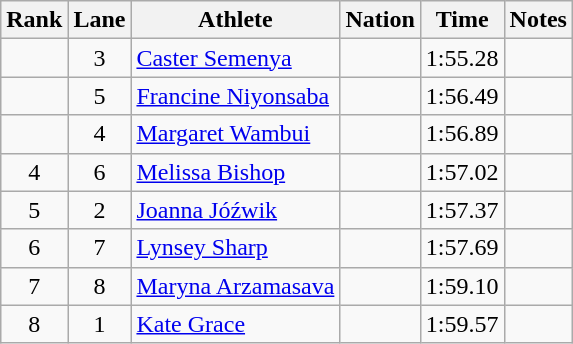<table class="wikitable sortable" style="text-align:center">
<tr>
<th>Rank</th>
<th>Lane</th>
<th>Athlete</th>
<th>Nation</th>
<th>Time</th>
<th>Notes</th>
</tr>
<tr>
<td></td>
<td>3</td>
<td align=left><a href='#'>Caster Semenya</a></td>
<td align=left></td>
<td>1:55.28</td>
<td></td>
</tr>
<tr>
<td></td>
<td>5</td>
<td align=left><a href='#'>Francine Niyonsaba</a></td>
<td align=left></td>
<td>1:56.49</td>
<td></td>
</tr>
<tr>
<td></td>
<td>4</td>
<td align=left><a href='#'>Margaret Wambui</a></td>
<td align=left></td>
<td>1:56.89</td>
<td></td>
</tr>
<tr>
<td>4</td>
<td>6</td>
<td align=left><a href='#'>Melissa Bishop</a></td>
<td align=left></td>
<td>1:57.02</td>
<td></td>
</tr>
<tr>
<td>5</td>
<td>2</td>
<td align=left><a href='#'>Joanna Jóźwik</a></td>
<td align=left></td>
<td>1:57.37</td>
<td></td>
</tr>
<tr>
<td>6</td>
<td>7</td>
<td align=left><a href='#'>Lynsey Sharp</a></td>
<td align=left></td>
<td>1:57.69</td>
<td></td>
</tr>
<tr>
<td>7</td>
<td>8</td>
<td align=left><a href='#'>Maryna Arzamasava</a></td>
<td align=left></td>
<td>1:59.10</td>
<td></td>
</tr>
<tr>
<td>8</td>
<td>1</td>
<td align=left><a href='#'>Kate Grace</a></td>
<td align=left></td>
<td>1:59.57</td>
<td></td>
</tr>
</table>
